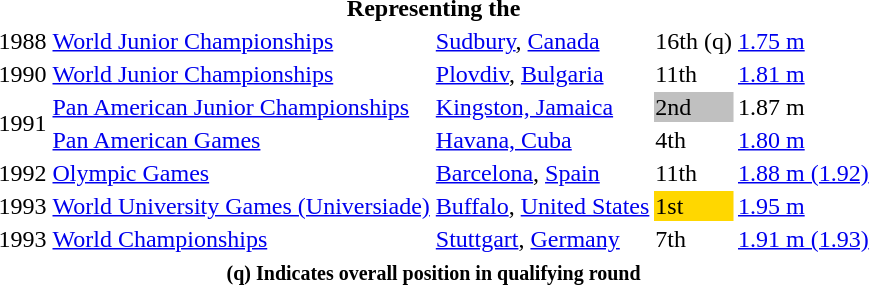<table>
<tr>
<th colspan="6">Representing the </th>
</tr>
<tr>
<td>1988</td>
<td><a href='#'>World Junior Championships</a></td>
<td><a href='#'>Sudbury</a>, <a href='#'>Canada</a></td>
<td>16th (q)</td>
<td><a href='#'>1.75 m</a></td>
</tr>
<tr>
<td>1990</td>
<td><a href='#'>World Junior Championships</a></td>
<td><a href='#'>Plovdiv</a>, <a href='#'>Bulgaria</a></td>
<td>11th</td>
<td><a href='#'>1.81 m</a></td>
</tr>
<tr>
<td rowspan=2>1991</td>
<td><a href='#'>Pan American Junior Championships</a></td>
<td><a href='#'>Kingston, Jamaica</a></td>
<td bgcolor=silver>2nd</td>
<td>1.87 m</td>
</tr>
<tr>
<td><a href='#'>Pan American Games</a></td>
<td><a href='#'>Havana, Cuba</a></td>
<td>4th</td>
<td><a href='#'>1.80 m</a></td>
</tr>
<tr>
<td>1992</td>
<td><a href='#'>Olympic Games</a></td>
<td><a href='#'>Barcelona</a>, <a href='#'>Spain</a></td>
<td>11th</td>
<td><a href='#'>1.88 m (1.92)</a></td>
</tr>
<tr>
<td>1993</td>
<td><a href='#'>World University Games (Universiade)</a></td>
<td><a href='#'>Buffalo</a>, <a href='#'>United States</a></td>
<td bgcolor=gold>1st</td>
<td><a href='#'>1.95 m</a></td>
</tr>
<tr>
<td>1993</td>
<td><a href='#'>World Championships</a></td>
<td><a href='#'>Stuttgart</a>, <a href='#'>Germany</a></td>
<td>7th</td>
<td><a href='#'>1.91 m (1.93)</a></td>
</tr>
<tr>
<th colspan=6><small><strong> (q) Indicates overall position in qualifying round</strong></small></th>
</tr>
</table>
